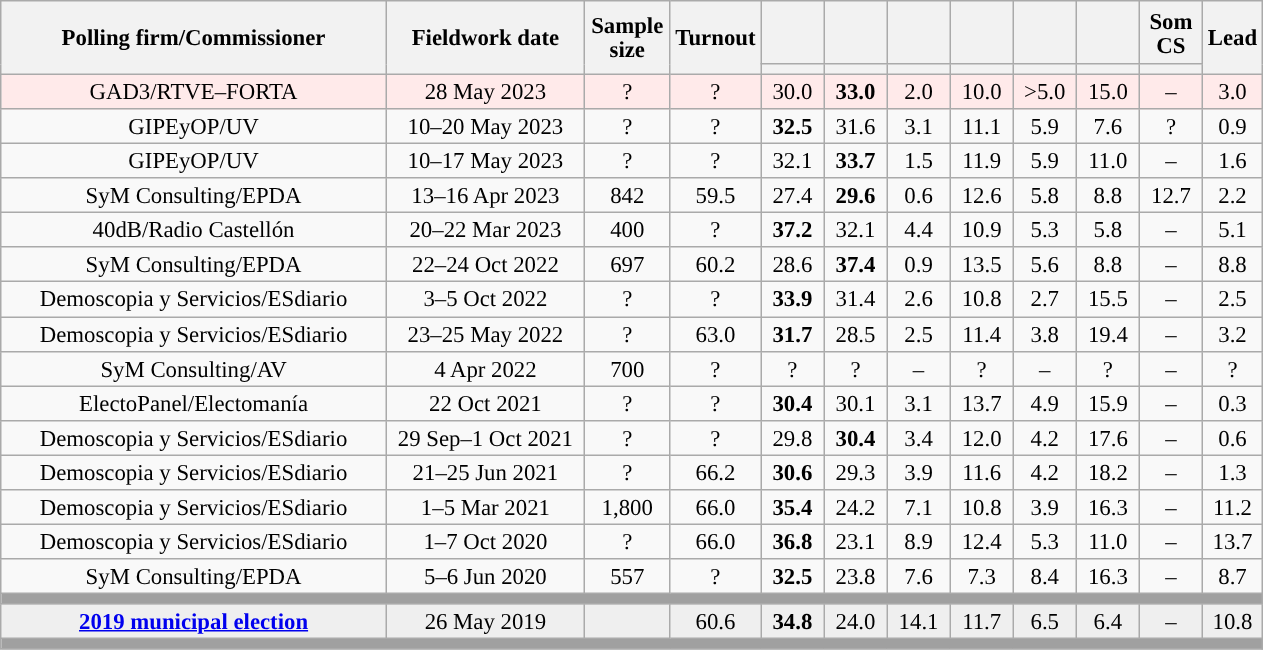<table class="wikitable collapsible collapsed" style="text-align:center; font-size:95%; line-height:16px;">
<tr style="height:42px;">
<th style="width:250px;" rowspan="2">Polling firm/Commissioner</th>
<th style="width:125px;" rowspan="2">Fieldwork date</th>
<th style="width:50px;" rowspan="2">Sample size</th>
<th style="width:45px;" rowspan="2">Turnout</th>
<th style="width:35px;"></th>
<th style="width:35px;"></th>
<th style="width:35px;"></th>
<th style="width:35px;"></th>
<th style="width:35px;"></th>
<th style="width:35px;"></th>
<th style="width:35px;">Som<br>CS</th>
<th style="width:30px;" rowspan="2">Lead</th>
</tr>
<tr>
<th style="color:inherit;background:"></th>
<th style="color:inherit;background:"></th>
<th style="color:inherit;background:"></th>
<th style="color:inherit;background:"></th>
<th style="color:inherit;background:"></th>
<th style="color:inherit;background:"></th>
<th style="color:inherit;background:"></th>
</tr>
<tr style="background:#FFEAEA;">
<td>GAD3/RTVE–FORTA</td>
<td>28 May 2023</td>
<td>?</td>
<td>?</td>
<td>30.0<br></td>
<td><strong>33.0</strong><br></td>
<td>2.0<br></td>
<td>10.0<br></td>
<td>>5.0<br></td>
<td>15.0<br></td>
<td>–</td>
<td style="background:">3.0</td>
</tr>
<tr>
<td>GIPEyOP/UV</td>
<td>10–20 May 2023</td>
<td>?</td>
<td>?</td>
<td><strong>32.5</strong><br></td>
<td>31.6<br></td>
<td>3.1<br></td>
<td>11.1<br></td>
<td>5.9<br></td>
<td>7.6<br></td>
<td>?<br></td>
<td style="background:">0.9</td>
</tr>
<tr>
<td>GIPEyOP/UV</td>
<td>10–17 May 2023</td>
<td>?</td>
<td>?</td>
<td>32.1<br></td>
<td><strong>33.7</strong><br></td>
<td>1.5<br></td>
<td>11.9<br></td>
<td>5.9<br></td>
<td>11.0<br></td>
<td>–</td>
<td style="background:">1.6</td>
</tr>
<tr>
<td>SyM Consulting/EPDA</td>
<td>13–16 Apr 2023</td>
<td>842</td>
<td>59.5</td>
<td>27.4<br></td>
<td><strong>29.6</strong><br></td>
<td>0.6<br></td>
<td>12.6<br></td>
<td>5.8<br></td>
<td>8.8<br></td>
<td>12.7<br></td>
<td style="background:">2.2</td>
</tr>
<tr>
<td>40dB/Radio Castellón</td>
<td>20–22 Mar 2023</td>
<td>400</td>
<td>?</td>
<td><strong>37.2</strong><br></td>
<td>32.1<br></td>
<td>4.4<br></td>
<td>10.9<br></td>
<td>5.3<br></td>
<td>5.8<br></td>
<td>–</td>
<td style="background:">5.1</td>
</tr>
<tr>
<td>SyM Consulting/EPDA</td>
<td>22–24 Oct 2022</td>
<td>697</td>
<td>60.2</td>
<td>28.6<br></td>
<td><strong>37.4</strong><br></td>
<td>0.9<br></td>
<td>13.5<br></td>
<td>5.6<br></td>
<td>8.8<br></td>
<td>–</td>
<td style="background:">8.8</td>
</tr>
<tr>
<td>Demoscopia y Servicios/ESdiario</td>
<td>3–5 Oct 2022</td>
<td>?</td>
<td>?</td>
<td><strong>33.9</strong><br></td>
<td>31.4<br></td>
<td>2.6<br></td>
<td>10.8<br></td>
<td>2.7<br></td>
<td>15.5<br></td>
<td>–</td>
<td style="background:">2.5</td>
</tr>
<tr>
<td>Demoscopia y Servicios/ESdiario</td>
<td>23–25 May 2022</td>
<td>?</td>
<td>63.0</td>
<td><strong>31.7</strong><br></td>
<td>28.5<br></td>
<td>2.5<br></td>
<td>11.4<br></td>
<td>3.8<br></td>
<td>19.4<br></td>
<td>–</td>
<td style="background:">3.2</td>
</tr>
<tr>
<td>SyM Consulting/AV</td>
<td>4 Apr 2022</td>
<td>700</td>
<td>?</td>
<td>?<br></td>
<td>?<br></td>
<td>–</td>
<td>?<br></td>
<td>–</td>
<td>?<br></td>
<td>–</td>
<td style="background:">?</td>
</tr>
<tr>
<td>ElectoPanel/Electomanía</td>
<td>22 Oct 2021</td>
<td>?</td>
<td>?</td>
<td><strong>30.4</strong><br></td>
<td>30.1<br></td>
<td>3.1<br></td>
<td>13.7<br></td>
<td>4.9<br></td>
<td>15.9<br></td>
<td>–</td>
<td style="background:">0.3</td>
</tr>
<tr>
<td>Demoscopia y Servicios/ESdiario</td>
<td>29 Sep–1 Oct 2021</td>
<td>?</td>
<td>?</td>
<td>29.8<br></td>
<td><strong>30.4</strong><br></td>
<td>3.4<br></td>
<td>12.0<br></td>
<td>4.2<br></td>
<td>17.6<br></td>
<td>–</td>
<td style="background:">0.6</td>
</tr>
<tr>
<td>Demoscopia y Servicios/ESdiario</td>
<td>21–25 Jun 2021</td>
<td>?</td>
<td>66.2</td>
<td><strong>30.6</strong><br></td>
<td>29.3<br></td>
<td>3.9<br></td>
<td>11.6<br></td>
<td>4.2<br></td>
<td>18.2<br></td>
<td>–</td>
<td style="background:">1.3</td>
</tr>
<tr>
<td>Demoscopia y Servicios/ESdiario</td>
<td>1–5 Mar 2021</td>
<td>1,800</td>
<td>66.0</td>
<td><strong>35.4</strong><br></td>
<td>24.2<br></td>
<td>7.1<br></td>
<td>10.8<br></td>
<td>3.9<br></td>
<td>16.3<br></td>
<td>–</td>
<td style="background:">11.2</td>
</tr>
<tr>
<td>Demoscopia y Servicios/ESdiario</td>
<td>1–7 Oct 2020</td>
<td>?</td>
<td>66.0</td>
<td><strong>36.8</strong><br></td>
<td>23.1<br></td>
<td>8.9<br></td>
<td>12.4<br></td>
<td>5.3<br></td>
<td>11.0<br></td>
<td>–</td>
<td style="background:">13.7</td>
</tr>
<tr>
<td>SyM Consulting/EPDA</td>
<td>5–6 Jun 2020</td>
<td>557</td>
<td>?</td>
<td><strong>32.5</strong><br></td>
<td>23.8<br></td>
<td>7.6<br></td>
<td>7.3<br></td>
<td>8.4<br></td>
<td>16.3<br></td>
<td>–</td>
<td style="background:">8.7</td>
</tr>
<tr>
<td colspan="12" style="background:#A0A0A0"></td>
</tr>
<tr style="background:#EFEFEF;">
<td><strong><a href='#'>2019 municipal election</a></strong></td>
<td>26 May 2019</td>
<td></td>
<td>60.6</td>
<td><strong>34.8</strong><br></td>
<td>24.0<br></td>
<td>14.1<br></td>
<td>11.7<br></td>
<td>6.5<br></td>
<td>6.4<br></td>
<td>–</td>
<td style="background:">10.8</td>
</tr>
<tr>
<td colspan="12" style="background:#A0A0A0"></td>
</tr>
</table>
